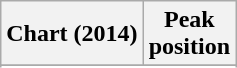<table class="wikitable sortable plainrowheaders" style="text-align:center">
<tr>
<th scope="col">Chart (2014)</th>
<th scope="col">Peak<br> position</th>
</tr>
<tr>
</tr>
<tr>
</tr>
</table>
